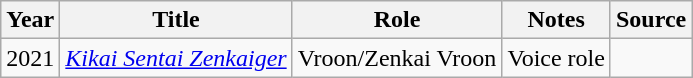<table class="wikitable">
<tr>
<th>Year</th>
<th>Title</th>
<th>Role</th>
<th>Notes</th>
<th>Source</th>
</tr>
<tr>
<td>2021</td>
<td><em><a href='#'>Kikai Sentai Zenkaiger</a></em></td>
<td>Vroon/Zenkai Vroon</td>
<td>Voice role</td>
<td></td>
</tr>
</table>
